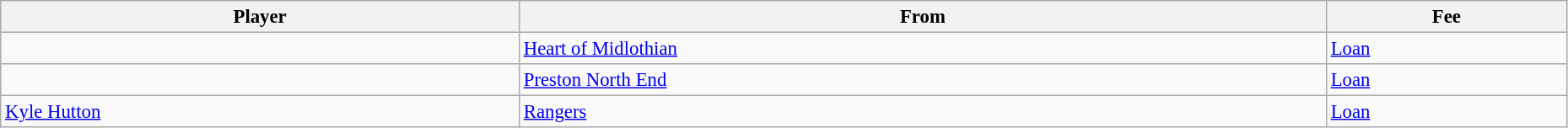<table class="wikitable" style="text-align:center; font-size:95%;width:98%; text-align:left">
<tr>
<th>Player</th>
<th>From</th>
<th>Fee</th>
</tr>
<tr>
<td></td>
<td><a href='#'>Heart of Midlothian</a></td>
<td><a href='#'>Loan</a></td>
</tr>
<tr>
<td></td>
<td><a href='#'>Preston North End</a></td>
<td><a href='#'>Loan</a></td>
</tr>
<tr>
<td><a href='#'>Kyle Hutton</a></td>
<td><a href='#'>Rangers</a></td>
<td><a href='#'>Loan</a></td>
</tr>
</table>
